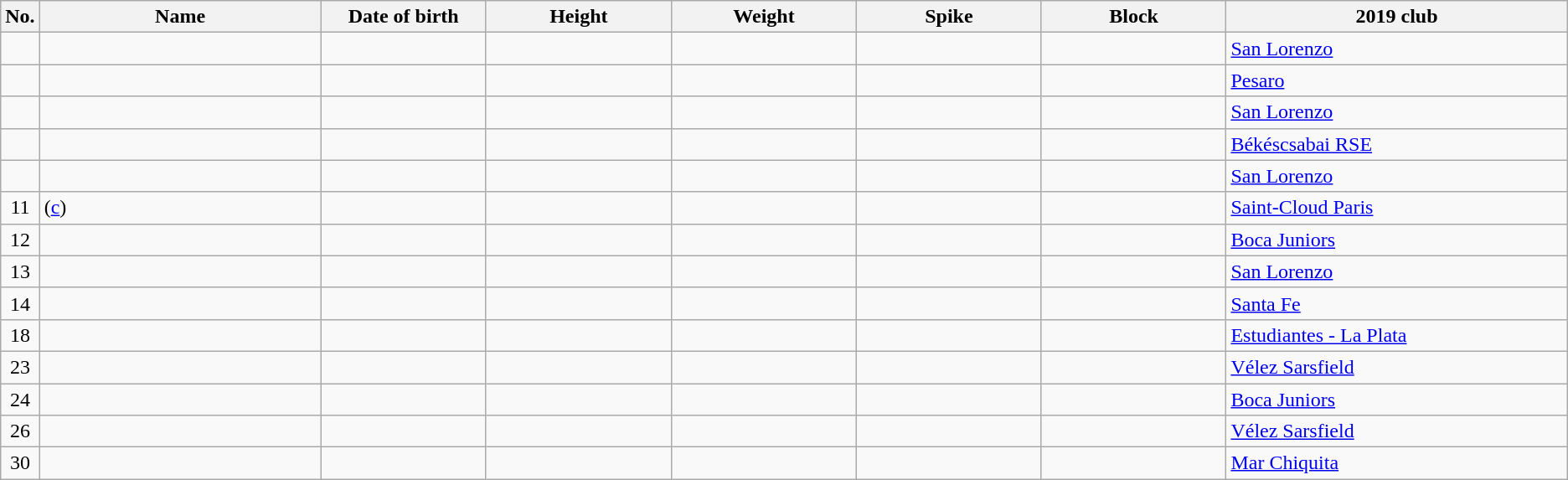<table class="wikitable sortable" style="font-size:100%; text-align:center;">
<tr>
<th>No.</th>
<th style="width:14em">Name</th>
<th style="width:8em">Date of birth</th>
<th style="width:9em">Height</th>
<th style="width:9em">Weight</th>
<th style="width:9em">Spike</th>
<th style="width:9em">Block</th>
<th style="width:17em">2019 club</th>
</tr>
<tr>
<td></td>
<td align=left></td>
<td align=right></td>
<td></td>
<td></td>
<td></td>
<td></td>
<td align=left> <a href='#'>San Lorenzo</a></td>
</tr>
<tr>
<td></td>
<td align=left></td>
<td align=right></td>
<td></td>
<td></td>
<td></td>
<td></td>
<td align=left> <a href='#'>Pesaro</a></td>
</tr>
<tr>
<td></td>
<td align=left></td>
<td align=right></td>
<td></td>
<td></td>
<td></td>
<td></td>
<td align=left> <a href='#'>San Lorenzo</a></td>
</tr>
<tr>
<td></td>
<td align=left></td>
<td align=right></td>
<td></td>
<td></td>
<td></td>
<td></td>
<td align=left> <a href='#'>Békéscsabai RSE</a></td>
</tr>
<tr>
<td></td>
<td align=left></td>
<td align=right></td>
<td></td>
<td></td>
<td></td>
<td></td>
<td align=left> <a href='#'>San Lorenzo</a></td>
</tr>
<tr>
<td>11</td>
<td align=left> (<a href='#'>c</a>)</td>
<td align=right></td>
<td></td>
<td></td>
<td></td>
<td></td>
<td align=left> <a href='#'>Saint-Cloud Paris</a></td>
</tr>
<tr>
<td>12</td>
<td align=left></td>
<td align=right></td>
<td></td>
<td></td>
<td></td>
<td></td>
<td align=left> <a href='#'>Boca Juniors</a></td>
</tr>
<tr>
<td>13</td>
<td align=left></td>
<td align=right></td>
<td></td>
<td></td>
<td></td>
<td></td>
<td align=left> <a href='#'>San Lorenzo</a></td>
</tr>
<tr>
<td>14</td>
<td align=left></td>
<td align=right></td>
<td></td>
<td></td>
<td></td>
<td></td>
<td align=left> <a href='#'>Santa Fe</a></td>
</tr>
<tr>
<td>18</td>
<td align=left></td>
<td align=right></td>
<td></td>
<td></td>
<td></td>
<td></td>
<td align=left> <a href='#'>Estudiantes - La Plata</a></td>
</tr>
<tr>
<td>23</td>
<td align=left></td>
<td align=right></td>
<td></td>
<td></td>
<td></td>
<td></td>
<td align=left> <a href='#'>Vélez Sarsfield</a></td>
</tr>
<tr>
<td>24</td>
<td align=left></td>
<td align=right></td>
<td></td>
<td></td>
<td></td>
<td></td>
<td align=left> <a href='#'>Boca Juniors</a></td>
</tr>
<tr>
<td>26</td>
<td align=left></td>
<td align=right></td>
<td></td>
<td></td>
<td></td>
<td></td>
<td align=left> <a href='#'>Vélez Sarsfield</a></td>
</tr>
<tr>
<td>30</td>
<td align=left></td>
<td align=right></td>
<td></td>
<td></td>
<td></td>
<td></td>
<td align=left> <a href='#'>Mar Chiquita</a></td>
</tr>
</table>
